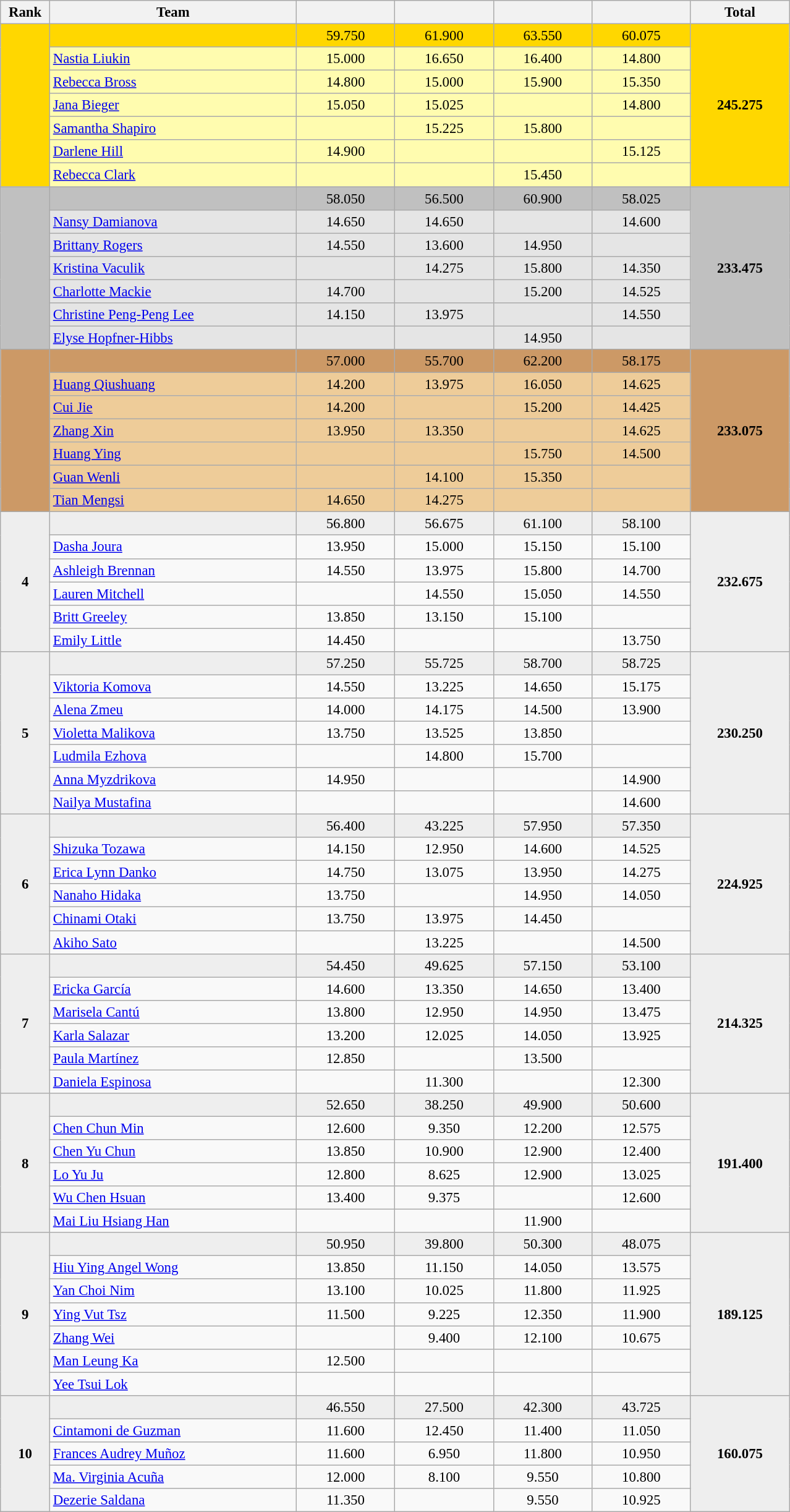<table class="wikitable" style="text-align:center; font-size:95%">
<tr>
<th width="5%">Rank</th>
<th width="25%">Team</th>
<th width="10%"></th>
<th width="10%"></th>
<th width="10%"></th>
<th width="10%"></th>
<th width="10%">Total</th>
</tr>
<tr bgcolor=gold>
<td rowspan=7></td>
<td align="left"><strong></strong></td>
<td>59.750</td>
<td>61.900</td>
<td>63.550</td>
<td>60.075</td>
<td rowspan=7><strong>245.275</strong></td>
</tr>
<tr bgcolor=fffcaf>
<td align="left"><a href='#'>Nastia Liukin</a></td>
<td>15.000</td>
<td>16.650</td>
<td>16.400</td>
<td>14.800</td>
</tr>
<tr bgcolor=fffcaf>
<td align="left"><a href='#'>Rebecca Bross</a></td>
<td>14.800</td>
<td>15.000</td>
<td>15.900</td>
<td>15.350</td>
</tr>
<tr bgcolor=fffcaf>
<td align="left"><a href='#'>Jana Bieger</a></td>
<td>15.050</td>
<td>15.025</td>
<td></td>
<td>14.800</td>
</tr>
<tr bgcolor=fffcaf>
<td align="left"><a href='#'>Samantha Shapiro</a></td>
<td></td>
<td>15.225</td>
<td>15.800</td>
<td></td>
</tr>
<tr bgcolor=fffcaf>
<td align="left"><a href='#'>Darlene Hill</a></td>
<td>14.900</td>
<td></td>
<td></td>
<td>15.125</td>
</tr>
<tr bgcolor=fffcaf>
<td align="left"><a href='#'>Rebecca Clark</a></td>
<td></td>
<td></td>
<td>15.450</td>
<td></td>
</tr>
<tr bgcolor=silver>
<td rowspan=7></td>
<td align="left"><strong></strong></td>
<td>58.050</td>
<td>56.500</td>
<td>60.900</td>
<td>58.025</td>
<td rowspan=7><strong>233.475</strong></td>
</tr>
<tr bgcolor=e5e5e5>
<td align="left"><a href='#'>Nansy Damianova</a></td>
<td>14.650</td>
<td>14.650</td>
<td></td>
<td>14.600</td>
</tr>
<tr bgcolor=e5e5e5>
<td align="left"><a href='#'>Brittany Rogers</a></td>
<td>14.550</td>
<td>13.600</td>
<td>14.950</td>
<td></td>
</tr>
<tr bgcolor=e5e5e5>
<td align="left"><a href='#'>Kristina Vaculik</a></td>
<td></td>
<td>14.275</td>
<td>15.800</td>
<td>14.350</td>
</tr>
<tr bgcolor=e5e5e5>
<td align="left"><a href='#'>Charlotte Mackie</a></td>
<td>14.700</td>
<td></td>
<td>15.200</td>
<td>14.525</td>
</tr>
<tr bgcolor=e5e5e5>
<td align="left"><a href='#'>Christine Peng-Peng Lee</a></td>
<td>14.150</td>
<td>13.975</td>
<td></td>
<td>14.550</td>
</tr>
<tr bgcolor=e5e5e5>
<td align="left"><a href='#'>Elyse Hopfner-Hibbs</a></td>
<td></td>
<td></td>
<td>14.950</td>
<td></td>
</tr>
<tr bgcolor=cc9966>
<td rowspan=7></td>
<td align="left"><strong></strong></td>
<td>57.000</td>
<td>55.700</td>
<td>62.200</td>
<td>58.175</td>
<td rowspan=7><strong>233.075</strong></td>
</tr>
<tr bgcolor=eecc99>
<td align="left"><a href='#'>Huang Qiushuang</a></td>
<td>14.200</td>
<td>13.975</td>
<td>16.050</td>
<td>14.625</td>
</tr>
<tr bgcolor=eecc99>
<td align="left"><a href='#'>Cui Jie</a></td>
<td>14.200</td>
<td></td>
<td>15.200</td>
<td>14.425</td>
</tr>
<tr bgcolor=eecc99>
<td align="left"><a href='#'>Zhang Xin</a></td>
<td>13.950</td>
<td>13.350</td>
<td></td>
<td>14.625</td>
</tr>
<tr bgcolor=eecc99>
<td align="left"><a href='#'>Huang Ying</a></td>
<td></td>
<td></td>
<td>15.750</td>
<td>14.500</td>
</tr>
<tr bgcolor=eecc99>
<td align="left"><a href='#'>Guan Wenli</a></td>
<td></td>
<td>14.100</td>
<td>15.350</td>
<td></td>
</tr>
<tr bgcolor=eecc99>
<td align="left"><a href='#'>Tian Mengsi</a></td>
<td>14.650</td>
<td>14.275</td>
<td></td>
<td></td>
</tr>
<tr bgcolor=eeeeee>
<td rowspan=6><strong>4</strong></td>
<td align="left"><strong></strong></td>
<td>56.800</td>
<td>56.675</td>
<td>61.100</td>
<td>58.100</td>
<td rowspan=6><strong>232.675</strong></td>
</tr>
<tr>
<td align="left"><a href='#'>Dasha Joura</a></td>
<td>13.950</td>
<td>15.000</td>
<td>15.150</td>
<td>15.100</td>
</tr>
<tr>
<td align="left"><a href='#'>Ashleigh Brennan</a></td>
<td>14.550</td>
<td>13.975</td>
<td>15.800</td>
<td>14.700</td>
</tr>
<tr>
<td align="left"><a href='#'>Lauren Mitchell</a></td>
<td></td>
<td>14.550</td>
<td>15.050</td>
<td>14.550</td>
</tr>
<tr>
<td align="left"><a href='#'>Britt Greeley</a></td>
<td>13.850</td>
<td>13.150</td>
<td>15.100</td>
<td></td>
</tr>
<tr>
<td align="left"><a href='#'>Emily Little</a></td>
<td>14.450</td>
<td></td>
<td></td>
<td>13.750</td>
</tr>
<tr bgcolor=eeeeee>
<td rowspan=7><strong>5</strong></td>
<td align="left"><strong></strong></td>
<td>57.250</td>
<td>55.725</td>
<td>58.700</td>
<td>58.725</td>
<td rowspan=7><strong>230.250</strong></td>
</tr>
<tr>
<td align="left"><a href='#'>Viktoria Komova</a></td>
<td>14.550</td>
<td>13.225</td>
<td>14.650</td>
<td>15.175</td>
</tr>
<tr>
<td align="left"><a href='#'>Alena Zmeu</a></td>
<td>14.000</td>
<td>14.175</td>
<td>14.500</td>
<td>13.900</td>
</tr>
<tr>
<td align="left"><a href='#'>Violetta Malikova</a></td>
<td>13.750</td>
<td>13.525</td>
<td>13.850</td>
<td></td>
</tr>
<tr>
<td align="left"><a href='#'>Ludmila Ezhova</a></td>
<td></td>
<td>14.800</td>
<td>15.700</td>
<td></td>
</tr>
<tr>
<td align="left"><a href='#'>Anna Myzdrikova</a></td>
<td>14.950</td>
<td></td>
<td></td>
<td>14.900</td>
</tr>
<tr>
<td align="left"><a href='#'>Nailya Mustafina</a></td>
<td></td>
<td></td>
<td></td>
<td>14.600</td>
</tr>
<tr bgcolor=eeeeee>
<td rowspan=6><strong>6</strong></td>
<td align="left"><strong></strong></td>
<td>56.400</td>
<td>43.225</td>
<td>57.950</td>
<td>57.350</td>
<td rowspan=6><strong>224.925</strong></td>
</tr>
<tr>
<td align="left"><a href='#'>Shizuka Tozawa</a></td>
<td>14.150</td>
<td>12.950</td>
<td>14.600</td>
<td>14.525</td>
</tr>
<tr>
<td align="left"><a href='#'>Erica Lynn Danko</a></td>
<td>14.750</td>
<td>13.075</td>
<td>13.950</td>
<td>14.275</td>
</tr>
<tr>
<td align="left"><a href='#'>Nanaho Hidaka</a></td>
<td>13.750</td>
<td></td>
<td>14.950</td>
<td>14.050</td>
</tr>
<tr>
<td align="left"><a href='#'>Chinami Otaki</a></td>
<td>13.750</td>
<td>13.975</td>
<td>14.450</td>
<td></td>
</tr>
<tr>
<td align="left"><a href='#'>Akiho Sato</a></td>
<td></td>
<td>13.225</td>
<td></td>
<td>14.500</td>
</tr>
<tr bgcolor=eeeeee>
<td rowspan=6><strong>7</strong></td>
<td align="left"><strong></strong></td>
<td>54.450</td>
<td>49.625</td>
<td>57.150</td>
<td>53.100</td>
<td rowspan=6><strong>214.325</strong></td>
</tr>
<tr>
<td align="left"><a href='#'>Ericka García</a></td>
<td>14.600</td>
<td>13.350</td>
<td>14.650</td>
<td>13.400</td>
</tr>
<tr>
<td align="left"><a href='#'>Marisela Cantú</a></td>
<td>13.800</td>
<td>12.950</td>
<td>14.950</td>
<td>13.475</td>
</tr>
<tr>
<td align="left"><a href='#'>Karla Salazar</a></td>
<td>13.200</td>
<td>12.025</td>
<td>14.050</td>
<td>13.925</td>
</tr>
<tr>
<td align="left"><a href='#'>Paula Martínez</a></td>
<td>12.850</td>
<td></td>
<td>13.500</td>
<td></td>
</tr>
<tr>
<td align="left"><a href='#'>Daniela Espinosa</a></td>
<td></td>
<td>11.300</td>
<td></td>
<td>12.300</td>
</tr>
<tr bgcolor=eeeeee>
<td rowspan=6><strong>8</strong></td>
<td align="left"><strong></strong></td>
<td>52.650</td>
<td>38.250</td>
<td>49.900</td>
<td>50.600</td>
<td rowspan=6><strong>191.400</strong></td>
</tr>
<tr>
<td align="left"><a href='#'>Chen Chun Min</a></td>
<td>12.600</td>
<td>9.350</td>
<td>12.200</td>
<td>12.575</td>
</tr>
<tr>
<td align="left"><a href='#'>Chen Yu Chun</a></td>
<td>13.850</td>
<td>10.900</td>
<td>12.900</td>
<td>12.400</td>
</tr>
<tr>
<td align="left"><a href='#'>Lo Yu Ju</a></td>
<td>12.800</td>
<td>8.625</td>
<td>12.900</td>
<td>13.025</td>
</tr>
<tr>
<td align="left"><a href='#'>Wu Chen Hsuan</a></td>
<td>13.400</td>
<td>9.375</td>
<td></td>
<td>12.600</td>
</tr>
<tr>
<td align="left"><a href='#'>Mai Liu Hsiang Han</a></td>
<td></td>
<td></td>
<td>11.900</td>
<td></td>
</tr>
<tr bgcolor=eeeeee>
<td rowspan=7><strong>9</strong></td>
<td align="left"><strong></strong></td>
<td>50.950</td>
<td>39.800</td>
<td>50.300</td>
<td>48.075</td>
<td rowspan=7><strong>189.125</strong></td>
</tr>
<tr>
<td align="left"><a href='#'>Hiu Ying Angel Wong</a></td>
<td>13.850</td>
<td>11.150</td>
<td>14.050</td>
<td>13.575</td>
</tr>
<tr>
<td align="left"><a href='#'>Yan Choi Nim</a></td>
<td>13.100</td>
<td>10.025</td>
<td>11.800</td>
<td>11.925</td>
</tr>
<tr>
<td align="left"><a href='#'>Ying Vut Tsz</a></td>
<td>11.500</td>
<td>9.225</td>
<td>12.350</td>
<td>11.900</td>
</tr>
<tr>
<td align="left"><a href='#'>Zhang Wei</a></td>
<td></td>
<td>9.400</td>
<td>12.100</td>
<td>10.675</td>
</tr>
<tr>
<td align="left"><a href='#'>Man Leung Ka</a></td>
<td>12.500</td>
<td></td>
<td></td>
<td></td>
</tr>
<tr>
<td align="left"><a href='#'>Yee Tsui Lok</a></td>
<td></td>
<td></td>
<td></td>
<td></td>
</tr>
<tr bgcolor=eeeeee>
<td rowspan=5><strong>10</strong></td>
<td align="left"><strong></strong></td>
<td>46.550</td>
<td>27.500</td>
<td>42.300</td>
<td>43.725</td>
<td rowspan=5><strong>160.075</strong></td>
</tr>
<tr>
<td align="left"><a href='#'>Cintamoni de Guzman</a></td>
<td>11.600</td>
<td>12.450</td>
<td>11.400</td>
<td>11.050</td>
</tr>
<tr>
<td align="left"><a href='#'>Frances Audrey Muñoz</a></td>
<td>11.600</td>
<td>6.950</td>
<td>11.800</td>
<td>10.950</td>
</tr>
<tr>
<td align="left"><a href='#'>Ma. Virginia Acuña</a></td>
<td>12.000</td>
<td>8.100</td>
<td>9.550</td>
<td>10.800</td>
</tr>
<tr>
<td align="left"><a href='#'>Dezerie Saldana</a></td>
<td>11.350</td>
<td></td>
<td>9.550</td>
<td>10.925</td>
</tr>
</table>
